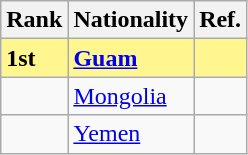<table class="wikitable">
<tr>
<th>Rank</th>
<th>Nationality</th>
<th>Ref.</th>
</tr>
<tr bgcolor="#FFF68F">
<td><strong>1st</strong></td>
<td> <strong><a href='#'>Guam</a></strong></td>
<td></td>
</tr>
<tr>
<td></td>
<td> <a href='#'>Mongolia</a></td>
<td></td>
</tr>
<tr>
<td></td>
<td> <a href='#'>Yemen</a></td>
<td></td>
</tr>
</table>
